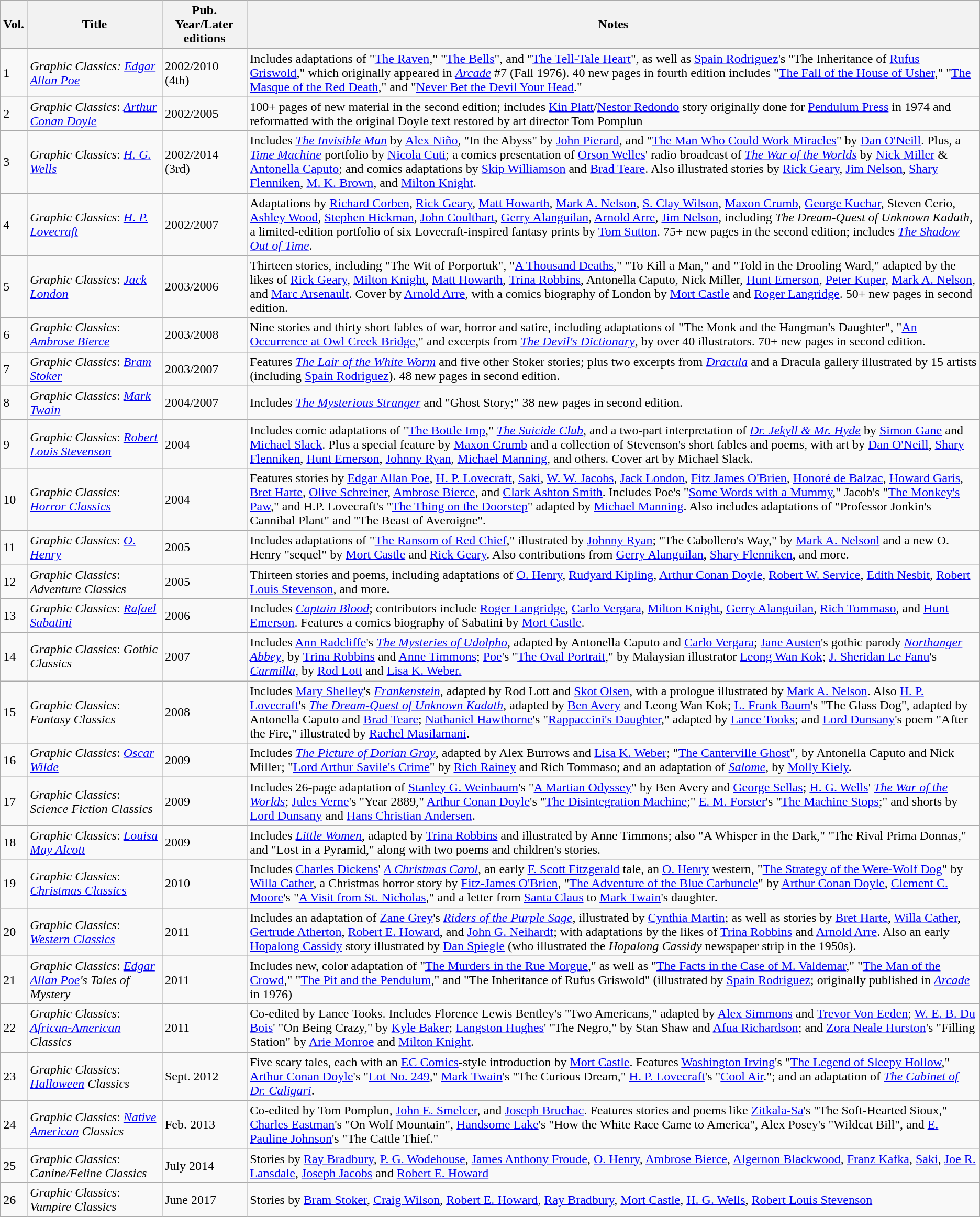<table class="wikitable sortable collapsible" border="1">
<tr>
<th>Vol.</th>
<th>Title</th>
<th>Pub. Year/Later editions</th>
<th>Notes</th>
</tr>
<tr>
<td>1</td>
<td><em>Graphic Classics: <a href='#'>Edgar Allan Poe</a></em></td>
<td>2002/2010 (4th)</td>
<td>Includes adaptations of "<a href='#'>The Raven</a>," "<a href='#'>The Bells</a>", and "<a href='#'>The Tell-Tale Heart</a>", as well as <a href='#'>Spain Rodriguez</a>'s "The Inheritance of <a href='#'>Rufus Griswold</a>," which originally appeared in <em><a href='#'>Arcade</a></em> #7 (Fall 1976). 40 new pages in fourth edition includes "<a href='#'>The Fall of the House of Usher</a>," "<a href='#'>The Masque of the Red Death</a>," and "<a href='#'>Never Bet the Devil Your Head</a>."</td>
</tr>
<tr>
<td>2</td>
<td><em>Graphic Classics</em>: <em><a href='#'>Arthur Conan Doyle</a></em></td>
<td>2002/2005</td>
<td>100+ pages of new material in the second edition; includes <a href='#'>Kin Platt</a>/<a href='#'>Nestor Redondo</a> story originally done for <a href='#'>Pendulum Press</a> in 1974 and reformatted with the original Doyle text restored by art director Tom Pomplun</td>
</tr>
<tr>
<td>3</td>
<td><em>Graphic Classics</em>: <em><a href='#'>H. G. Wells</a></em></td>
<td>2002/2014 (3rd)</td>
<td>Includes <em><a href='#'>The Invisible Man</a></em> by <a href='#'>Alex Niño</a>, "In the Abyss" by <a href='#'>John Pierard</a>, and "<a href='#'>The Man Who Could Work Miracles</a>" by <a href='#'>Dan O'Neill</a>. Plus, a <em><a href='#'>Time Machine</a></em> portfolio by <a href='#'>Nicola Cuti</a>; a comics presentation of <a href='#'>Orson Welles</a>' radio broadcast of <em><a href='#'>The War of the Worlds</a></em> by <a href='#'>Nick Miller</a> & <a href='#'>Antonella Caputo</a>; and comics adaptations by <a href='#'>Skip Williamson</a> and <a href='#'>Brad Teare</a>. Also illustrated stories by <a href='#'>Rick Geary</a>, <a href='#'>Jim Nelson</a>, <a href='#'>Shary Flenniken</a>, <a href='#'>M. K. Brown</a>, and <a href='#'>Milton Knight</a>.</td>
</tr>
<tr>
<td>4</td>
<td><em>Graphic Classics</em>: <em><a href='#'>H. P. Lovecraft</a></em></td>
<td>2002/2007</td>
<td>Adaptations by <a href='#'>Richard Corben</a>, <a href='#'>Rick Geary</a>, <a href='#'>Matt Howarth</a>, <a href='#'>Mark A. Nelson</a>, <a href='#'>S. Clay Wilson</a>, <a href='#'>Maxon Crumb</a>, <a href='#'>George Kuchar</a>, Steven Cerio, <a href='#'>Ashley Wood</a>, <a href='#'>Stephen Hickman</a>, <a href='#'>John Coulthart</a>, <a href='#'>Gerry Alanguilan</a>, <a href='#'>Arnold Arre</a>, <a href='#'>Jim Nelson</a>, including <em>The Dream-Quest of Unknown Kadath</em>, a limited-edition portfolio of six Lovecraft-inspired fantasy prints by <a href='#'>Tom Sutton</a>. 75+ new pages in the second edition; includes <em><a href='#'>The Shadow Out of Time</a></em>.</td>
</tr>
<tr>
<td>5</td>
<td><em>Graphic Classics</em>: <em><a href='#'>Jack London</a></em></td>
<td>2003/2006</td>
<td>Thirteen stories, including "The Wit of Porportuk", "<a href='#'>A Thousand Deaths</a>," "To Kill a Man," and "Told in the Drooling Ward," adapted by the likes of <a href='#'>Rick Geary</a>, <a href='#'>Milton Knight</a>, <a href='#'>Matt Howarth</a>, <a href='#'>Trina Robbins</a>, Antonella Caputo, Nick Miller, <a href='#'>Hunt Emerson</a>, <a href='#'>Peter Kuper</a>, <a href='#'>Mark A. Nelson</a>, and <a href='#'>Marc Arsenault</a>. Cover by <a href='#'>Arnold Arre</a>, with a comics biography of London by <a href='#'>Mort Castle</a> and <a href='#'>Roger Langridge</a>. 50+ new pages in second edition.</td>
</tr>
<tr>
<td>6</td>
<td><em>Graphic Classics</em>: <em><a href='#'>Ambrose Bierce</a></em></td>
<td>2003/2008</td>
<td>Nine stories and thirty short fables of war, horror and satire, including adaptations of "The Monk and the Hangman's Daughter", "<a href='#'>An Occurrence at Owl Creek Bridge</a>," and excerpts from <em><a href='#'>The Devil's Dictionary</a></em>, by over 40 illustrators. 70+ new pages in second edition.</td>
</tr>
<tr>
<td>7</td>
<td><em>Graphic Classics</em>: <em><a href='#'>Bram Stoker</a></em></td>
<td>2003/2007</td>
<td>Features <em><a href='#'>The Lair of the White Worm</a></em> and five other Stoker stories; plus two excerpts from <em><a href='#'>Dracula</a></em> and a Dracula gallery illustrated by 15 artists (including <a href='#'>Spain Rodriguez</a>). 48 new pages in second edition.</td>
</tr>
<tr>
<td>8</td>
<td><em>Graphic Classics</em>: <em><a href='#'>Mark Twain</a></em></td>
<td>2004/2007</td>
<td>Includes <em><a href='#'>The Mysterious Stranger</a></em> and "Ghost Story;" 38 new pages in second edition.</td>
</tr>
<tr>
<td>9</td>
<td><em>Graphic Classics</em>: <em><a href='#'>Robert Louis Stevenson</a></em></td>
<td>2004</td>
<td>Includes comic adaptations of "<a href='#'>The Bottle Imp</a>," <em><a href='#'>The Suicide Club</a></em>, and a two-part interpretation of <em><a href='#'>Dr. Jekyll & Mr. Hyde</a></em> by <a href='#'>Simon Gane</a> and <a href='#'>Michael Slack</a>. Plus a special feature by <a href='#'>Maxon Crumb</a> and a collection of Stevenson's short fables and poems, with art by <a href='#'>Dan O'Neill</a>, <a href='#'>Shary Flenniken</a>, <a href='#'>Hunt Emerson</a>, <a href='#'>Johnny Ryan</a>, <a href='#'>Michael Manning</a>, and others. Cover art by Michael Slack.</td>
</tr>
<tr>
<td>10</td>
<td><em>Graphic Classics</em>: <em><a href='#'>Horror Classics</a></em></td>
<td>2004</td>
<td>Features stories by <a href='#'>Edgar Allan Poe</a>, <a href='#'>H. P. Lovecraft</a>, <a href='#'>Saki</a>, <a href='#'>W. W. Jacobs</a>, <a href='#'>Jack London</a>, <a href='#'>Fitz James O'Brien</a>, <a href='#'>Honoré de Balzac</a>, <a href='#'>Howard Garis</a>, <a href='#'>Bret Harte</a>, <a href='#'>Olive Schreiner</a>, <a href='#'>Ambrose Bierce</a>, and <a href='#'>Clark Ashton Smith</a>. Includes Poe's "<a href='#'>Some Words with a Mummy</a>," Jacob's "<a href='#'>The Monkey's Paw</a>," and H.P. Lovecraft's "<a href='#'>The Thing on the Doorstep</a>" adapted by <a href='#'>Michael Manning</a>. Also includes adaptations of "Professor Jonkin's Cannibal Plant" and "The Beast of Averoigne".</td>
</tr>
<tr>
<td>11</td>
<td><em>Graphic Classics</em>: <em><a href='#'>O. Henry</a></em></td>
<td>2005</td>
<td>Includes adaptations of "<a href='#'>The Ransom of Red Chief</a>," illustrated by <a href='#'>Johnny Ryan</a>; "The Cabollero's Way," by <a href='#'>Mark A. Nelsonl</a> and a new O. Henry "sequel" by <a href='#'>Mort Castle</a> and <a href='#'>Rick Geary</a>. Also contributions from <a href='#'>Gerry Alanguilan</a>, <a href='#'>Shary Flenniken</a>, and more.</td>
</tr>
<tr>
<td>12</td>
<td><em>Graphic Classics</em>: <em>Adventure Classics</em></td>
<td>2005</td>
<td>Thirteen stories and poems, including adaptations of <a href='#'>O. Henry</a>, <a href='#'>Rudyard Kipling</a>, <a href='#'>Arthur Conan Doyle</a>, <a href='#'>Robert W. Service</a>, <a href='#'>Edith Nesbit</a>, <a href='#'>Robert Louis Stevenson</a>, and more.</td>
</tr>
<tr>
<td>13</td>
<td><em>Graphic Classics</em>: <em><a href='#'>Rafael Sabatini</a></em></td>
<td>2006</td>
<td>Includes <em><a href='#'>Captain Blood</a></em>; contributors include <a href='#'>Roger Langridge</a>, <a href='#'>Carlo Vergara</a>, <a href='#'>Milton Knight</a>, <a href='#'>Gerry Alanguilan</a>, <a href='#'>Rich Tommaso</a>, and <a href='#'>Hunt Emerson</a>. Features a comics biography of Sabatini by <a href='#'>Mort Castle</a>.</td>
</tr>
<tr>
<td>14</td>
<td><em>Graphic Classics</em>: <em>Gothic Classics</em></td>
<td>2007</td>
<td>Includes <a href='#'>Ann Radcliffe</a>'s <em><a href='#'>The Mysteries of Udolpho</a>,</em> adapted by Antonella Caputo and <a href='#'>Carlo Vergara</a>; <a href='#'>Jane Austen</a>'s gothic parody <em><a href='#'>Northanger Abbey</a></em>, by <a href='#'>Trina Robbins</a> and <a href='#'>Anne Timmons</a>; <a href='#'>Poe</a>'s "<a href='#'>The Oval Portrait</a>," by Malaysian illustrator <a href='#'>Leong Wan Kok</a>; <a href='#'>J. Sheridan Le Fanu</a>'s <em><a href='#'>Carmilla</a></em>, by <a href='#'>Rod Lott</a> and <a href='#'>Lisa K. Weber.</a></td>
</tr>
<tr>
<td>15</td>
<td><em>Graphic Classics</em>: <em>Fantasy Classics</em></td>
<td>2008</td>
<td>Includes <a href='#'>Mary Shelley</a>'s <em><a href='#'>Frankenstein</a></em>, adapted by Rod Lott and <a href='#'>Skot Olsen</a>, with a prologue illustrated by <a href='#'>Mark A. Nelson</a>. Also <a href='#'>H. P. Lovecraft</a>'s <em><a href='#'>The Dream-Quest of Unknown Kadath</a></em>, adapted by <a href='#'>Ben Avery</a> and Leong Wan Kok; <a href='#'>L. Frank Baum</a>'s "The Glass Dog", adapted by Antonella Caputo and <a href='#'>Brad Teare</a>; <a href='#'>Nathaniel Hawthorne</a>'s "<a href='#'>Rappaccini's Daughter</a>," adapted by <a href='#'>Lance Tooks</a>; and <a href='#'>Lord Dunsany</a>'s poem "After the Fire," illustrated by <a href='#'>Rachel Masilamani</a>.</td>
</tr>
<tr>
<td>16</td>
<td><em>Graphic Classics</em>: <em><a href='#'>Oscar Wilde</a></em></td>
<td>2009</td>
<td>Includes <em><a href='#'>The Picture of Dorian Gray</a></em>, adapted by Alex Burrows and <a href='#'>Lisa K. Weber</a>; "<a href='#'>The Canterville Ghost</a>", by Antonella Caputo and Nick Miller; "<a href='#'>Lord Arthur Savile's Crime</a>" by <a href='#'>Rich Rainey</a> and Rich Tommaso; and an adaptation of <em><a href='#'>Salome</a></em>, by <a href='#'>Molly Kiely</a>.</td>
</tr>
<tr>
<td>17</td>
<td><em>Graphic Classics</em>: <em>Science Fiction Classics</em></td>
<td>2009</td>
<td>Includes 26-page adaptation of <a href='#'>Stanley G. Weinbaum</a>'s "<a href='#'>A Martian Odyssey</a>" by Ben Avery and <a href='#'>George Sellas</a>; <a href='#'>H. G. Wells</a>' <em><a href='#'>The War of the Worlds</a></em>; <a href='#'>Jules Verne</a>'s "Year 2889," <a href='#'>Arthur Conan Doyle</a>'s "<a href='#'>The Disintegration Machine</a>;" <a href='#'>E. M. Forster</a>'s "<a href='#'>The Machine Stops</a>;" and shorts by <a href='#'>Lord Dunsany</a> and <a href='#'>Hans Christian Andersen</a>.</td>
</tr>
<tr>
<td>18</td>
<td><em>Graphic Classics</em>: <em><a href='#'>Louisa May Alcott</a></em></td>
<td>2009</td>
<td>Includes <em><a href='#'>Little Women</a></em>, adapted by <a href='#'>Trina Robbins</a> and illustrated by Anne Timmons; also "A Whisper in the Dark," "The Rival Prima Donnas," and "Lost in a Pyramid," along with two poems and children's stories.</td>
</tr>
<tr>
<td>19</td>
<td><em>Graphic Classics</em>: <em><a href='#'>Christmas Classics</a></em></td>
<td>2010</td>
<td>Includes <a href='#'>Charles Dickens</a>' <em><a href='#'>A Christmas Carol</a></em>, an early <a href='#'>F. Scott Fitzgerald</a> tale, an <a href='#'>O. Henry</a> western, "<a href='#'>The Strategy of the Were-Wolf Dog</a>" by <a href='#'>Willa Cather</a>, a Christmas horror story by <a href='#'>Fitz-James O'Brien</a>, "<a href='#'>The Adventure of the Blue Carbuncle</a>" by <a href='#'>Arthur Conan Doyle</a>, <a href='#'>Clement C. Moore</a>'s "<a href='#'>A Visit from St. Nicholas</a>," and a letter from <a href='#'>Santa Claus</a> to <a href='#'>Mark Twain</a>'s daughter.</td>
</tr>
<tr>
<td>20</td>
<td><em>Graphic Classics</em>: <em><a href='#'>Western Classics</a></em></td>
<td>2011</td>
<td>Includes an adaptation of <a href='#'>Zane Grey</a>'s <em><a href='#'>Riders of the Purple Sage</a></em>, illustrated by <a href='#'>Cynthia Martin</a>; as well as stories by <a href='#'>Bret Harte</a>, <a href='#'>Willa Cather</a>, <a href='#'>Gertrude Atherton</a>, <a href='#'>Robert E. Howard</a>, and <a href='#'>John G. Neihardt</a>; with adaptations by the likes of <a href='#'>Trina Robbins</a> and <a href='#'>Arnold Arre</a>. Also an early <a href='#'>Hopalong Cassidy</a> story illustrated by <a href='#'>Dan Spiegle</a> (who illustrated the <em>Hopalong Cassidy</em> newspaper strip in the 1950s).</td>
</tr>
<tr>
<td>21</td>
<td><em>Graphic Classics</em>: <em><a href='#'>Edgar Allan Poe</a>'s Tales of Mystery</em></td>
<td>2011</td>
<td>Includes new, color adaptation of "<a href='#'>The Murders in the Rue Morgue</a>," as well as "<a href='#'>The Facts in the Case of M. Valdemar</a>," "<a href='#'>The Man of the Crowd</a>," "<a href='#'>The Pit and the Pendulum</a>," and "The Inheritance of Rufus Griswold" (illustrated by <a href='#'>Spain Rodriguez</a>; originally published in <em><a href='#'>Arcade</a></em> in 1976)</td>
</tr>
<tr>
<td>22</td>
<td><em>Graphic Classics</em>: <em><a href='#'>African-American</a> Classics</em></td>
<td>2011</td>
<td>Co-edited by Lance Tooks. Includes Florence Lewis Bentley's "Two Americans," adapted by <a href='#'>Alex Simmons</a> and <a href='#'>Trevor Von Eeden</a>; <a href='#'>W. E. B. Du Bois</a>' "On Being Crazy," by <a href='#'>Kyle Baker</a>; <a href='#'>Langston Hughes</a>' "The Negro," by Stan Shaw and <a href='#'>Afua Richardson</a>; and <a href='#'>Zora Neale Hurston</a>'s "Filling Station" by <a href='#'>Arie Monroe</a> and <a href='#'>Milton Knight</a>.</td>
</tr>
<tr>
<td>23</td>
<td><em>Graphic Classics</em>: <em><a href='#'>Halloween</a> Classics</em></td>
<td>Sept. 2012</td>
<td>Five scary tales, each with an <a href='#'>EC Comics</a>-style introduction by <a href='#'>Mort Castle</a>. Features <a href='#'>Washington Irving</a>'s "<a href='#'>The Legend of Sleepy Hollow</a>," <a href='#'>Arthur Conan Doyle</a>'s "<a href='#'>Lot No. 249</a>," <a href='#'>Mark Twain</a>'s "The Curious Dream," <a href='#'>H. P. Lovecraft</a>'s "<a href='#'>Cool Air</a>."; and an adaptation of <em><a href='#'>The Cabinet of Dr. Caligari</a></em>.</td>
</tr>
<tr>
<td>24</td>
<td><em>Graphic Classics</em>: <em><a href='#'>Native American</a> Classics</em></td>
<td>Feb. 2013</td>
<td>Co-edited by Tom Pomplun, <a href='#'>John E. Smelcer</a>, and <a href='#'>Joseph Bruchac</a>. Features stories and poems like <a href='#'>Zitkala-Sa</a>'s "The Soft-Hearted Sioux," <a href='#'>Charles Eastman</a>'s "On Wolf Mountain", <a href='#'>Handsome Lake</a>'s "How the White Race Came to America", Alex Posey's "Wildcat Bill", and <a href='#'>E. Pauline Johnson</a>'s "The Cattle Thief."</td>
</tr>
<tr>
<td>25</td>
<td><em>Graphic Classics</em>: <em>Canine/Feline Classics</em></td>
<td>July 2014</td>
<td>Stories by <a href='#'>Ray Bradbury</a>, <a href='#'>P. G. Wodehouse</a>, <a href='#'>James Anthony Froude</a>, <a href='#'>O. Henry</a>, <a href='#'>Ambrose Bierce</a>, <a href='#'>Algernon Blackwood</a>, <a href='#'>Franz Kafka</a>, <a href='#'>Saki</a>, <a href='#'>Joe R. Lansdale</a>, <a href='#'>Joseph Jacobs</a> and <a href='#'>Robert E. Howard</a></td>
</tr>
<tr>
<td>26</td>
<td><em>Graphic Classics</em>: <em>Vampire Classics</em></td>
<td>June 2017</td>
<td>Stories by <a href='#'>Bram Stoker</a>, <a href='#'>Craig Wilson</a>, <a href='#'>Robert E. Howard</a>, <a href='#'>Ray Bradbury</a>, <a href='#'>Mort Castle</a>, <a href='#'>H. G. Wells</a>, <a href='#'>Robert Louis Stevenson</a></td>
</tr>
</table>
